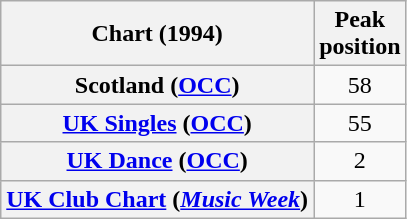<table class="wikitable plainrowheaders" style="text-align:center">
<tr>
<th scope="col">Chart (1994)</th>
<th scope="col">Peak<br>position</th>
</tr>
<tr>
<th scope="row">Scotland (<a href='#'>OCC</a>)</th>
<td>58</td>
</tr>
<tr>
<th scope="row"><a href='#'>UK Singles</a> (<a href='#'>OCC</a>)</th>
<td>55</td>
</tr>
<tr>
<th scope="row"><a href='#'>UK Dance</a> (<a href='#'>OCC</a>)</th>
<td>2</td>
</tr>
<tr>
<th scope="row"><a href='#'>UK Club Chart</a> (<em><a href='#'>Music Week</a></em>)</th>
<td>1</td>
</tr>
</table>
